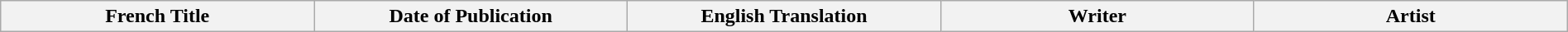<table class="wikitable plainrowheaders" style="width:100%; margin:auto;">
<tr>
<th width="120">French Title</th>
<th width="120">Date of Publication</th>
<th width="120">English Translation</th>
<th width="120">Writer</th>
<th width="120">Artist<br>











</th>
</tr>
</table>
